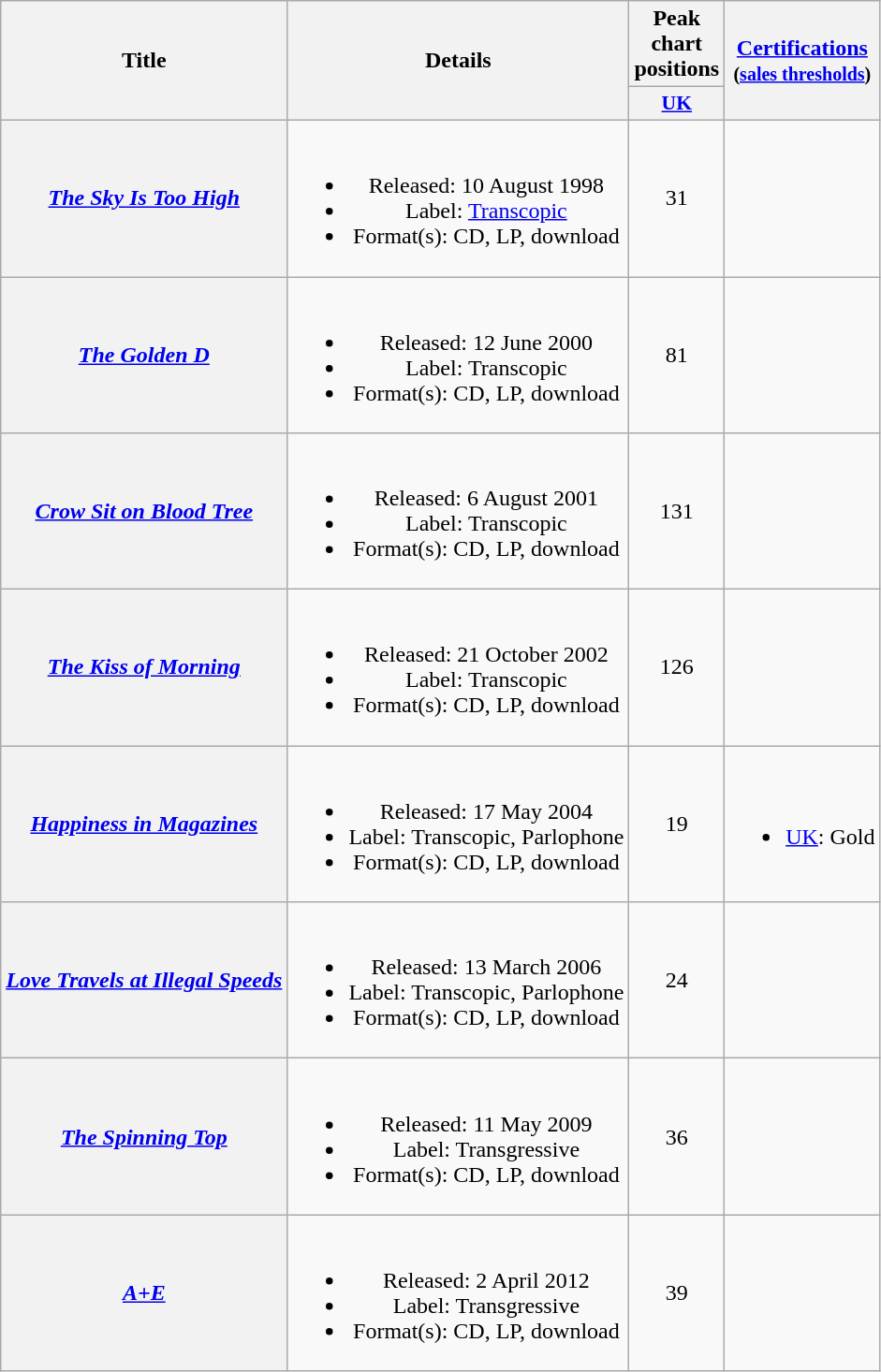<table class="wikitable plainrowheaders" style="text-align:center;" border="1">
<tr>
<th scope="col" rowspan="2">Title</th>
<th scope="col" rowspan="2">Details</th>
<th scope="col" colspan="1">Peak chart positions</th>
<th scope="col" rowspan="2"><a href='#'>Certifications</a><br><small>(<a href='#'>sales thresholds</a>)</small></th>
</tr>
<tr>
<th scope="col" style="width:3em;font-size:90%;"><a href='#'>UK</a> <br></th>
</tr>
<tr>
<th scope="row"><em><a href='#'>The Sky Is Too High</a></em></th>
<td><br><ul><li>Released: 10 August 1998</li><li>Label: <a href='#'>Transcopic</a></li><li>Format(s): CD, LP, download</li></ul></td>
<td>31</td>
<td></td>
</tr>
<tr>
<th scope="row"><em><a href='#'>The Golden D</a></em></th>
<td><br><ul><li>Released: 12 June 2000</li><li>Label: Transcopic</li><li>Format(s): CD, LP, download</li></ul></td>
<td>81</td>
<td></td>
</tr>
<tr>
<th scope="row"><em><a href='#'>Crow Sit on Blood Tree</a></em></th>
<td><br><ul><li>Released: 6 August 2001</li><li>Label: Transcopic</li><li>Format(s): CD, LP, download</li></ul></td>
<td>131</td>
<td></td>
</tr>
<tr>
<th scope="row"><em><a href='#'>The Kiss of Morning</a></em></th>
<td><br><ul><li>Released: 21 October 2002</li><li>Label: Transcopic</li><li>Format(s): CD, LP, download</li></ul></td>
<td>126</td>
<td></td>
</tr>
<tr>
<th scope="row"><em><a href='#'>Happiness in Magazines</a></em></th>
<td><br><ul><li>Released: 17 May 2004</li><li>Label: Transcopic, Parlophone</li><li>Format(s): CD, LP, download</li></ul></td>
<td>19</td>
<td><br><ul><li><a href='#'>UK</a>: Gold</li></ul></td>
</tr>
<tr>
<th scope="row"><em><a href='#'>Love Travels at Illegal Speeds</a></em></th>
<td><br><ul><li>Released: 13 March 2006</li><li>Label: Transcopic, Parlophone</li><li>Format(s): CD, LP, download</li></ul></td>
<td>24</td>
<td></td>
</tr>
<tr>
<th scope="row"><em><a href='#'>The Spinning Top</a></em></th>
<td><br><ul><li>Released: 11 May 2009</li><li>Label: Transgressive</li><li>Format(s): CD, LP, download</li></ul></td>
<td>36</td>
<td></td>
</tr>
<tr>
<th scope="row"><em><a href='#'>A+E</a></em></th>
<td><br><ul><li>Released: 2 April 2012</li><li>Label: Transgressive</li><li>Format(s): CD, LP, download</li></ul></td>
<td>39</td>
<td></td>
</tr>
</table>
